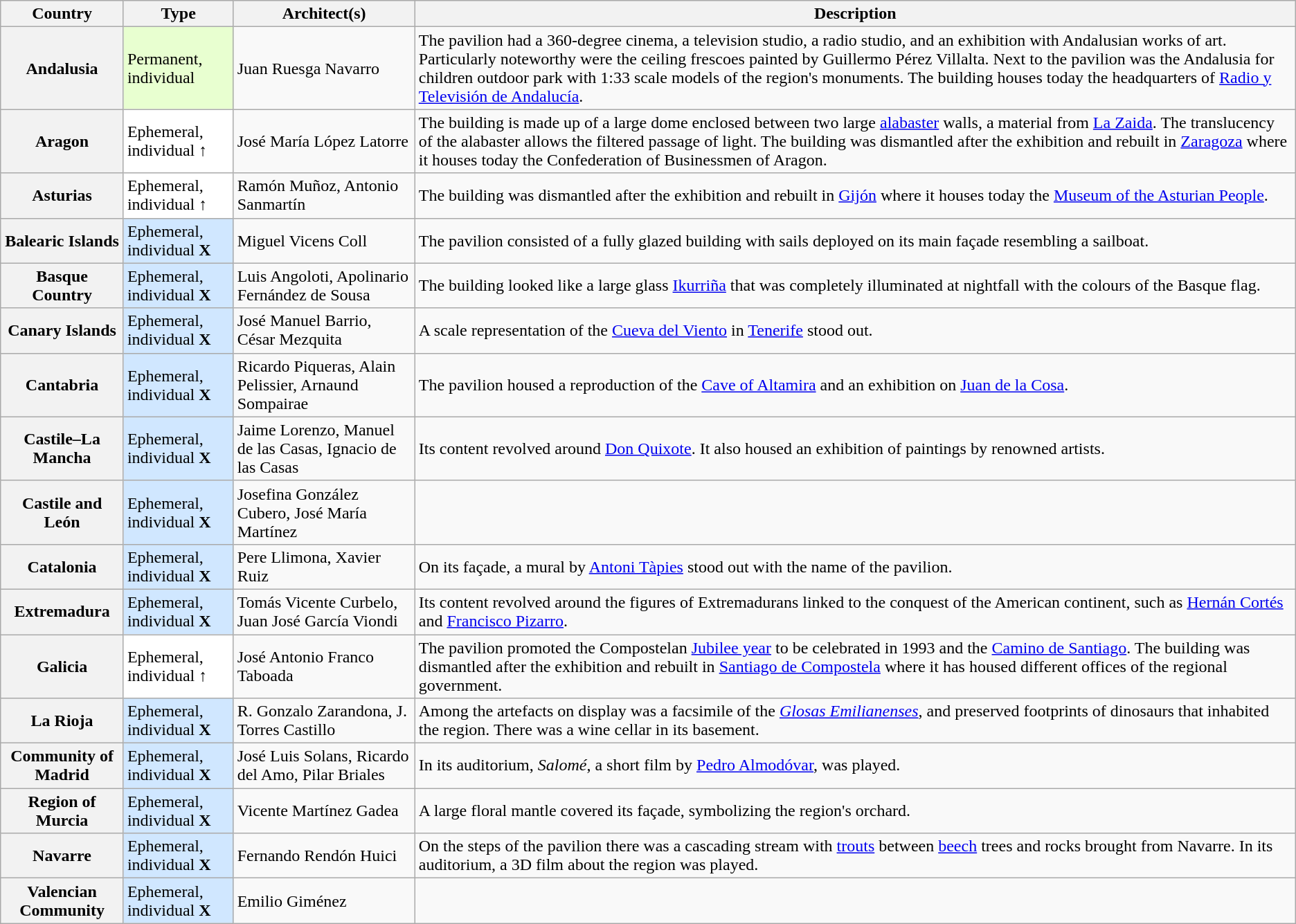<table class="wikitable sortable plainrowheaders sticky-header">
<tr style="background:#ececec;">
<th>Country</th>
<th>Type</th>
<th>Architect(s)</th>
<th class="unsortable">Description</th>
</tr>
<tr>
<th scope="row">Andalusia</th>
<td style="background:#E8FFD0;">Permanent, individual</td>
<td>Juan Ruesga Navarro</td>
<td>The pavilion had a 360-degree cinema, a television studio, a radio studio, and an exhibition with Andalusian works of art. Particularly noteworthy were the ceiling frescoes painted by Guillermo Pérez Villalta. Next to the pavilion was the Andalusia for children outdoor park with 1:33 scale models of the region's monuments. The building houses today the headquarters of <a href='#'>Radio y Televisión de Andalucía</a>.</td>
</tr>
<tr>
<th scope="row">Aragon</th>
<td style="background:#FFFF;">Ephemeral, individual ↑</td>
<td>José María López Latorre</td>
<td>The building is made up of a large dome enclosed between two large <a href='#'>alabaster</a> walls, a material from <a href='#'>La Zaida</a>. The translucency of the alabaster allows the filtered passage of light. The building was dismantled after the exhibition and rebuilt in <a href='#'>Zaragoza</a> where it houses today the Confederation of Businessmen of Aragon.</td>
</tr>
<tr>
<th scope="row">Asturias</th>
<td style="background:#FFFF;">Ephemeral, individual ↑</td>
<td>Ramón Muñoz, Antonio Sanmartín</td>
<td>The building was dismantled after the exhibition and rebuilt in <a href='#'>Gijón</a> where it houses today the <a href='#'>Museum of the Asturian People</a>.</td>
</tr>
<tr>
<th scope="row">Balearic Islands</th>
<td style="background:#D0E7FF;">Ephemeral, individual <strong>X</strong></td>
<td>Miguel Vicens Coll</td>
<td>The pavilion consisted of a fully glazed building with sails deployed on its main façade resembling a sailboat.</td>
</tr>
<tr>
<th scope="row">Basque Country</th>
<td style="background:#D0E7FF;">Ephemeral, individual <strong>X</strong></td>
<td>Luis Angoloti, Apolinario Fernández de Sousa</td>
<td>The building looked like a large glass <a href='#'>Ikurriña</a> that was completely illuminated at nightfall with the colours of the Basque flag.</td>
</tr>
<tr>
<th scope="row">Canary Islands</th>
<td style="background:#D0E7FF;">Ephemeral, individual <strong>X</strong></td>
<td>José Manuel Barrio, César Mezquita</td>
<td>A scale representation of the <a href='#'>Cueva del Viento</a> in <a href='#'>Tenerife</a> stood out.</td>
</tr>
<tr>
<th scope="row">Cantabria</th>
<td style="background:#D0E7FF;">Ephemeral, individual <strong>X</strong></td>
<td>Ricardo Piqueras, Alain Pelissier, Arnaund Sompairae</td>
<td>The pavilion housed a reproduction of the <a href='#'>Cave of Altamira</a> and an exhibition on <a href='#'>Juan de la Cosa</a>.</td>
</tr>
<tr>
<th scope="row">Castile–La Mancha</th>
<td style="background:#D0E7FF;">Ephemeral, individual <strong>X</strong></td>
<td>Jaime Lorenzo, Manuel de las Casas, Ignacio de las Casas</td>
<td>Its content revolved around <a href='#'>Don Quixote</a>. It also housed an exhibition of paintings by renowned artists.</td>
</tr>
<tr>
<th scope="row">Castile and León</th>
<td style="background:#D0E7FF;">Ephemeral, individual <strong>X</strong></td>
<td>Josefina González Cubero, José María Martínez</td>
<td></td>
</tr>
<tr>
<th scope="row">Catalonia</th>
<td style="background:#D0E7FF;">Ephemeral, individual <strong>X</strong></td>
<td>Pere Llimona, Xavier Ruiz</td>
<td>On its façade, a mural by <a href='#'>Antoni Tàpies</a> stood out with the name of the pavilion.</td>
</tr>
<tr>
<th scope="row">Extremadura</th>
<td style="background:#D0E7FF;">Ephemeral, individual <strong>X</strong></td>
<td>Tomás Vicente Curbelo, Juan José García Viondi</td>
<td>Its content revolved around the figures of Extremadurans linked to the conquest of the American continent, such as <a href='#'>Hernán Cortés</a> and <a href='#'>Francisco Pizarro</a>.</td>
</tr>
<tr>
<th scope="row">Galicia</th>
<td style="background:#FFFF;">Ephemeral, individual ↑</td>
<td>José Antonio Franco Taboada</td>
<td>The pavilion promoted the Compostelan <a href='#'>Jubilee year</a> to be celebrated in 1993 and the <a href='#'>Camino de Santiago</a>. The building was dismantled after the exhibition and rebuilt in <a href='#'>Santiago de Compostela</a> where it has housed different offices of the regional government.</td>
</tr>
<tr>
<th scope="row">La Rioja</th>
<td style="background:#D0E7FF;">Ephemeral, individual <strong>X</strong></td>
<td>R. Gonzalo Zarandona, J. Torres Castillo</td>
<td>Among the artefacts on display was a facsimile of the <em><a href='#'>Glosas Emilianenses</a></em>, and preserved footprints of dinosaurs that inhabited the region. There was a wine cellar in its basement.</td>
</tr>
<tr>
<th scope="row">Community of Madrid</th>
<td style="background:#D0E7FF;">Ephemeral, individual <strong>X</strong></td>
<td>José Luis Solans, Ricardo del Amo, Pilar Briales</td>
<td>In its auditorium, <em>Salomé</em>, a short film by <a href='#'>Pedro Almodóvar</a>, was played.</td>
</tr>
<tr>
<th scope="row">Region of Murcia</th>
<td style="background:#D0E7FF;">Ephemeral, individual <strong>X</strong></td>
<td>Vicente Martínez Gadea</td>
<td>A large floral mantle covered its façade, symbolizing the region's orchard.</td>
</tr>
<tr>
<th scope="row">Navarre</th>
<td style="background:#D0E7FF;">Ephemeral, individual <strong>X</strong></td>
<td>Fernando Rendón Huici</td>
<td>On the steps of the pavilion there was a cascading stream with <a href='#'>trouts</a> between <a href='#'>beech</a> trees and rocks brought from Navarre. In its auditorium, a 3D film about the region was played.</td>
</tr>
<tr>
<th scope="row">Valencian Community</th>
<td style="background:#D0E7FF;">Ephemeral, individual <strong>X</strong></td>
<td>Emilio Giménez</td>
<td></td>
</tr>
</table>
